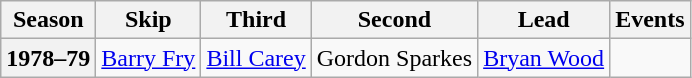<table class="wikitable">
<tr>
<th scope="col">Season</th>
<th scope="col">Skip</th>
<th scope="col">Third</th>
<th scope="col">Second</th>
<th scope="col">Lead</th>
<th scope="col">Events</th>
</tr>
<tr>
<th scope="row">1978–79</th>
<td><a href='#'>Barry Fry</a></td>
<td><a href='#'>Bill Carey</a></td>
<td>Gordon Sparkes</td>
<td><a href='#'>Bryan Wood</a></td>
<td> <br> </td>
</tr>
</table>
